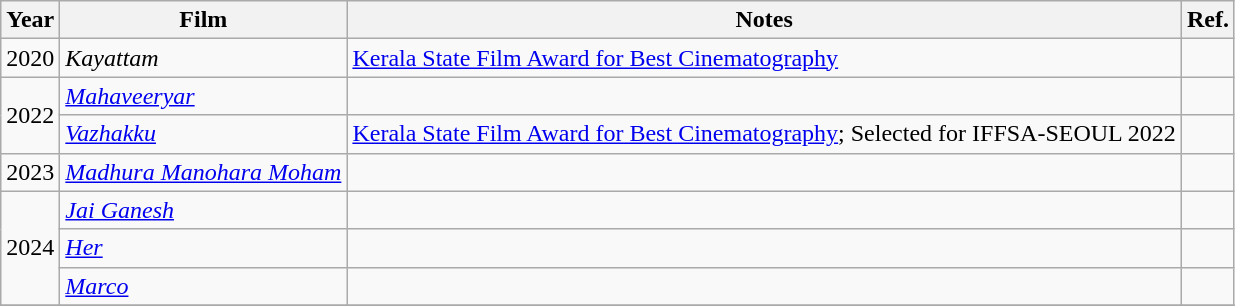<table class="wikitable sortable">
<tr>
<th>Year</th>
<th>Film</th>
<th>Notes</th>
<th>Ref.</th>
</tr>
<tr>
<td>2020</td>
<td><em>Kayattam</em></td>
<td><a href='#'>Kerala State Film Award for Best Cinematography</a></td>
<td></td>
</tr>
<tr>
<td rowspan="2">2022</td>
<td><em><a href='#'>Mahaveeryar</a></em></td>
<td></td>
<td></td>
</tr>
<tr>
<td><em><a href='#'>Vazhakku</a></em></td>
<td><a href='#'>Kerala State Film Award for Best Cinematography</a>; Selected for IFFSA-SEOUL 2022</td>
<td></td>
</tr>
<tr>
<td>2023</td>
<td><em><a href='#'>Madhura Manohara Moham</a></em></td>
<td></td>
<td></td>
</tr>
<tr>
<td rowspan="3">2024</td>
<td><em><a href='#'>Jai Ganesh</a></em></td>
<td></td>
<td></td>
</tr>
<tr>
<td><em><a href='#'>Her</a></em></td>
<td></td>
<td></td>
</tr>
<tr>
<td><em><a href='#'>Marco</a></em></td>
<td></td>
<td></td>
</tr>
<tr>
</tr>
</table>
